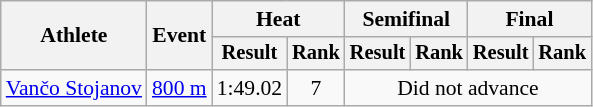<table class=wikitable style="font-size:90%">
<tr>
<th rowspan="2">Athlete</th>
<th rowspan="2">Event</th>
<th colspan="2">Heat</th>
<th colspan="2">Semifinal</th>
<th colspan="2">Final</th>
</tr>
<tr style="font-size:95%">
<th>Result</th>
<th>Rank</th>
<th>Result</th>
<th>Rank</th>
<th>Result</th>
<th>Rank</th>
</tr>
<tr align=center>
<td align=left><a href='#'>Vančo Stojanov</a></td>
<td align=left><a href='#'>800 m</a></td>
<td>1:49.02</td>
<td>7</td>
<td colspan=4>Did not advance</td>
</tr>
</table>
